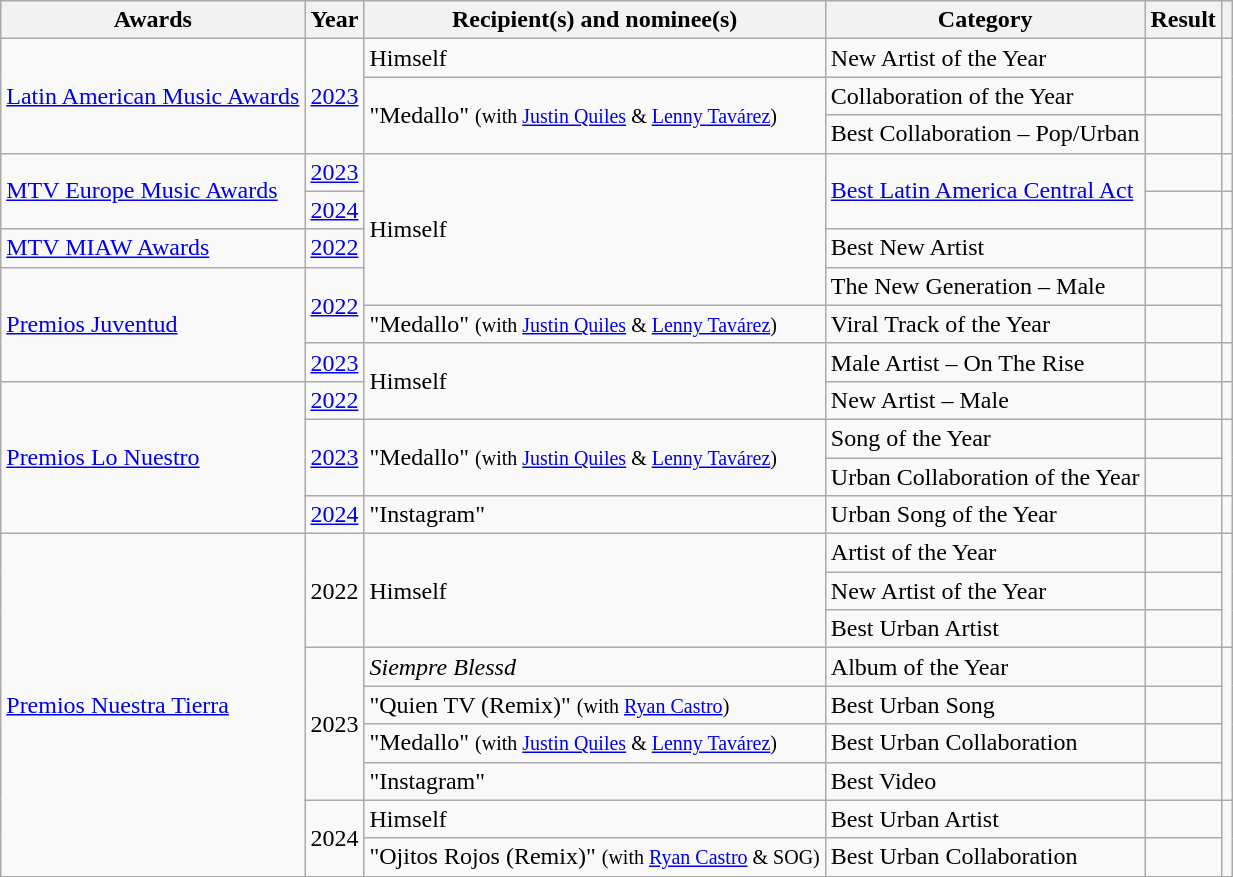<table class="wikitable sortable plainrowheaders" style="width: auto;">
<tr>
<th scope="col">Awards</th>
<th scope="col">Year</th>
<th scope="col">Recipient(s) and nominee(s)</th>
<th scope="col">Category</th>
<th scope="col">Result</th>
<th scope="col" class="unsortable"></th>
</tr>
<tr>
<td rowspan="3"><a href='#'>Latin American Music Awards</a></td>
<td rowspan="3"><a href='#'>2023</a></td>
<td>Himself</td>
<td>New Artist of the Year</td>
<td></td>
<td rowspan="3"></td>
</tr>
<tr>
<td rowspan="2">"Medallo" <small>(with <a href='#'>Justin Quiles</a> & <a href='#'>Lenny Tavárez</a>)</small></td>
<td>Collaboration of the Year</td>
<td></td>
</tr>
<tr>
<td>Best Collaboration – Pop/Urban</td>
<td></td>
</tr>
<tr>
<td rowspan="2"><a href='#'>MTV Europe Music Awards</a></td>
<td><a href='#'>2023</a></td>
<td rowspan="4">Himself</td>
<td rowspan="2"><a href='#'>Best Latin America Central Act</a></td>
<td></td>
<td></td>
</tr>
<tr>
<td><a href='#'>2024</a></td>
<td></td>
<td></td>
</tr>
<tr>
<td><a href='#'>MTV MIAW Awards</a></td>
<td><a href='#'>2022</a></td>
<td>Best New Artist</td>
<td></td>
<td></td>
</tr>
<tr>
<td rowspan="3"><a href='#'>Premios Juventud</a></td>
<td rowspan="2"><a href='#'>2022</a></td>
<td>The New Generation – Male</td>
<td></td>
<td rowspan="2"></td>
</tr>
<tr>
<td>"Medallo" <small>(with <a href='#'>Justin Quiles</a> & <a href='#'>Lenny Tavárez</a>)</small></td>
<td>Viral Track of the Year</td>
<td></td>
</tr>
<tr>
<td><a href='#'>2023</a></td>
<td rowspan="2">Himself</td>
<td>Male Artist – On The Rise</td>
<td></td>
<td></td>
</tr>
<tr>
<td rowspan="4"><a href='#'>Premios Lo Nuestro</a></td>
<td><a href='#'>2022</a></td>
<td>New Artist – Male</td>
<td></td>
<td></td>
</tr>
<tr>
<td rowspan="2"><a href='#'>2023</a></td>
<td rowspan="2">"Medallo" <small>(with <a href='#'>Justin Quiles</a> & <a href='#'>Lenny Tavárez</a>)</small></td>
<td>Song of the Year</td>
<td></td>
<td rowspan="2"></td>
</tr>
<tr>
<td>Urban Collaboration of the Year</td>
<td></td>
</tr>
<tr>
<td><a href='#'>2024</a></td>
<td>"Instagram"</td>
<td>Urban Song of the Year</td>
<td></td>
<td></td>
</tr>
<tr>
<td rowspan="9"><a href='#'>Premios Nuestra Tierra</a></td>
<td rowspan="3">2022</td>
<td rowspan="3">Himself</td>
<td>Artist of the Year</td>
<td></td>
<td rowspan="3"></td>
</tr>
<tr>
<td>New Artist of the Year</td>
<td></td>
</tr>
<tr>
<td>Best Urban Artist</td>
<td></td>
</tr>
<tr>
<td rowspan="4">2023</td>
<td><em>Siempre Blessd</em></td>
<td>Album of the Year</td>
<td></td>
<td rowspan="4"></td>
</tr>
<tr>
<td>"Quien TV (Remix)" <small>(with <a href='#'>Ryan Castro</a>)</small></td>
<td>Best Urban Song</td>
<td></td>
</tr>
<tr>
<td>"Medallo" <small>(with <a href='#'>Justin Quiles</a> & <a href='#'>Lenny Tavárez</a>)</small></td>
<td>Best Urban Collaboration</td>
<td></td>
</tr>
<tr>
<td>"Instagram"</td>
<td>Best Video</td>
<td></td>
</tr>
<tr>
<td rowspan="2">2024</td>
<td>Himself</td>
<td>Best Urban Artist</td>
<td></td>
<td rowspan="2"></td>
</tr>
<tr>
<td>"Ojitos Rojos (Remix)" <small>(with <a href='#'>Ryan Castro</a> & SOG)</small></td>
<td>Best Urban Collaboration</td>
<td></td>
</tr>
</table>
